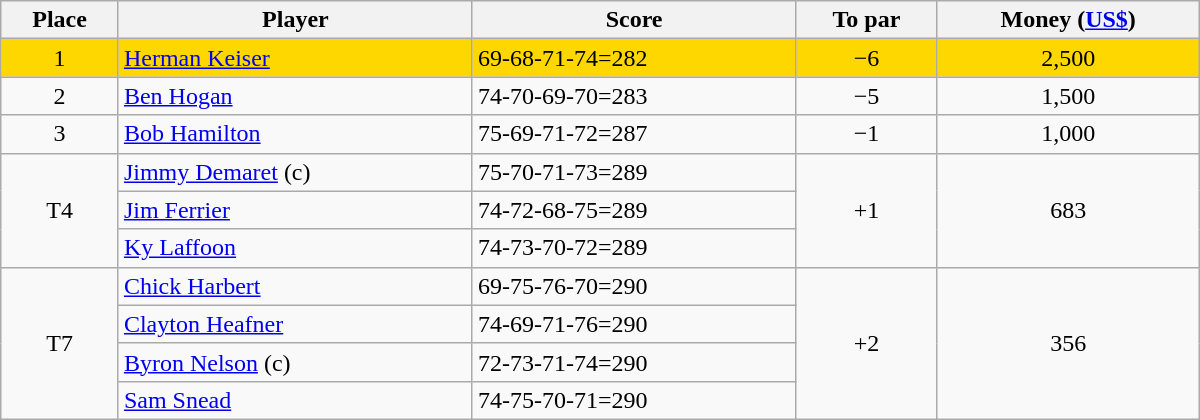<table class="wikitable" style="width:50em;margin-bottom:0;">
<tr>
<th>Place</th>
<th>Player</th>
<th>Score</th>
<th>To par</th>
<th>Money (<a href='#'>US$</a>)</th>
</tr>
<tr style="background:gold">
<td align=center>1</td>
<td> <a href='#'>Herman Keiser</a></td>
<td>69-68-71-74=282</td>
<td align=center>−6</td>
<td align=center>2,500</td>
</tr>
<tr>
<td align=center>2</td>
<td> <a href='#'>Ben Hogan</a></td>
<td>74-70-69-70=283</td>
<td align=center>−5</td>
<td align=center>1,500</td>
</tr>
<tr>
<td align=center>3</td>
<td> <a href='#'>Bob Hamilton</a></td>
<td>75-69-71-72=287</td>
<td align=center>−1</td>
<td align=center>1,000</td>
</tr>
<tr>
<td rowspan=3 align=center>T4</td>
<td> <a href='#'>Jimmy Demaret</a> (c)</td>
<td>75-70-71-73=289</td>
<td rowspan=3 align=center>+1</td>
<td rowspan=3 align=center>683</td>
</tr>
<tr>
<td> <a href='#'>Jim Ferrier</a></td>
<td>74-72-68-75=289</td>
</tr>
<tr>
<td> <a href='#'>Ky Laffoon</a></td>
<td>74-73-70-72=289</td>
</tr>
<tr>
<td rowspan=4 align=center>T7</td>
<td> <a href='#'>Chick Harbert</a></td>
<td>69-75-76-70=290</td>
<td rowspan=4 align=center>+2</td>
<td rowspan=4 align=center>356</td>
</tr>
<tr>
<td> <a href='#'>Clayton Heafner</a></td>
<td>74-69-71-76=290</td>
</tr>
<tr>
<td> <a href='#'>Byron Nelson</a> (c)</td>
<td>72-73-71-74=290</td>
</tr>
<tr>
<td> <a href='#'>Sam Snead</a></td>
<td>74-75-70-71=290</td>
</tr>
</table>
